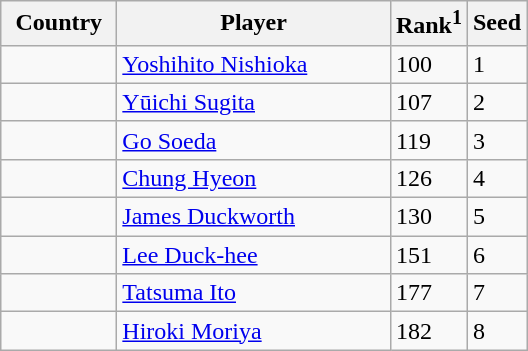<table class="sortable wikitable">
<tr>
<th width="70">Country</th>
<th width="175">Player</th>
<th>Rank<sup>1</sup></th>
<th>Seed</th>
</tr>
<tr>
<td></td>
<td><a href='#'>Yoshihito Nishioka</a></td>
<td>100</td>
<td>1</td>
</tr>
<tr>
<td></td>
<td><a href='#'>Yūichi Sugita</a></td>
<td>107</td>
<td>2</td>
</tr>
<tr>
<td></td>
<td><a href='#'>Go Soeda</a></td>
<td>119</td>
<td>3</td>
</tr>
<tr>
<td></td>
<td><a href='#'>Chung Hyeon</a></td>
<td>126</td>
<td>4</td>
</tr>
<tr>
<td></td>
<td><a href='#'>James Duckworth</a></td>
<td>130</td>
<td>5</td>
</tr>
<tr>
<td></td>
<td><a href='#'>Lee Duck-hee</a></td>
<td>151</td>
<td>6</td>
</tr>
<tr>
<td></td>
<td><a href='#'>Tatsuma Ito</a></td>
<td>177</td>
<td>7</td>
</tr>
<tr>
<td></td>
<td><a href='#'>Hiroki Moriya</a></td>
<td>182</td>
<td>8</td>
</tr>
</table>
